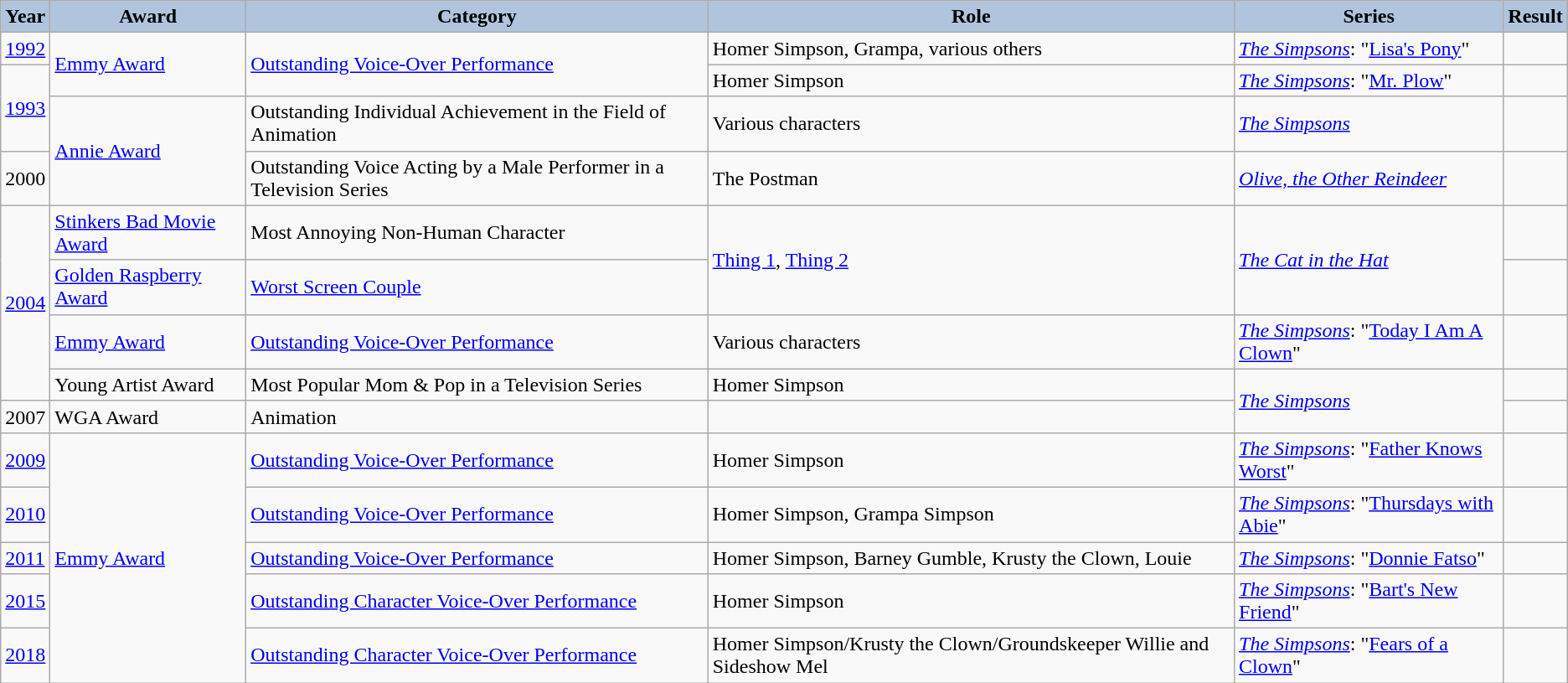<table class="wikitable">
<tr>
<th style="background-color: #B0C4DE;">Year</th>
<th style="background-color: #B0C4DE;">Award</th>
<th style="background-color: #B0C4DE;">Category</th>
<th style="background-color: #B0C4DE;">Role</th>
<th style="background-color: #B0C4DE;">Series</th>
<th style="background-color: #B0C4DE;">Result</th>
</tr>
<tr>
<td><a href='#'>1992</a></td>
<td rowspan="2"><a href='#'>Emmy Award</a></td>
<td rowspan="2"><a href='#'>Outstanding Voice-Over Performance</a></td>
<td>Homer Simpson, Grampa, various others</td>
<td><em><a href='#'>The Simpsons</a></em>: "<a href='#'>Lisa's Pony</a>"</td>
<td></td>
</tr>
<tr>
<td rowspan="2"><a href='#'>1993</a></td>
<td>Homer Simpson</td>
<td><em><a href='#'>The Simpsons</a></em>: "<a href='#'>Mr. Plow</a>"</td>
<td></td>
</tr>
<tr>
<td rowspan="2"><a href='#'>Annie Award</a></td>
<td>Outstanding Individual Achievement in the Field of Animation</td>
<td>Various characters</td>
<td><em><a href='#'>The Simpsons</a></em></td>
<td></td>
</tr>
<tr>
<td>2000</td>
<td>Outstanding Voice Acting by a Male Performer in a Television Series</td>
<td>The Postman</td>
<td><em><a href='#'>Olive, the Other Reindeer</a></em></td>
<td></td>
</tr>
<tr>
<td rowspan="4"><a href='#'>2004</a></td>
<td><a href='#'>Stinkers Bad Movie Award</a></td>
<td>Most Annoying Non-Human Character</td>
<td rowspan="2"><a href='#'>Thing 1</a>, <a href='#'>Thing 2</a></td>
<td rowspan="2"><a href='#'><em>The Cat in the Hat</em></a></td>
<td></td>
</tr>
<tr>
<td><a href='#'>Golden Raspberry Award</a></td>
<td><a href='#'>Worst Screen Couple</a></td>
<td></td>
</tr>
<tr>
<td><a href='#'>Emmy Award</a></td>
<td><a href='#'>Outstanding Voice-Over Performance</a></td>
<td>Various characters</td>
<td><em><a href='#'>The Simpsons</a></em>: "<a href='#'>Today I Am A Clown</a>"</td>
<td></td>
</tr>
<tr>
<td>Young Artist Award</td>
<td>Most Popular Mom & Pop in a Television Series</td>
<td>Homer Simpson</td>
<td rowspan="2"><em><a href='#'>The Simpsons</a></em></td>
<td></td>
</tr>
<tr>
<td>2007</td>
<td>WGA Award</td>
<td>Animation</td>
<td></td>
<td></td>
</tr>
<tr>
<td><a href='#'>2009</a></td>
<td rowspan="5"><a href='#'>Emmy Award</a></td>
<td><a href='#'>Outstanding Voice-Over Performance</a></td>
<td>Homer Simpson</td>
<td><em><a href='#'>The Simpsons</a></em>: "<a href='#'>Father Knows Worst</a>"</td>
<td></td>
</tr>
<tr>
<td><a href='#'>2010</a></td>
<td><a href='#'>Outstanding Voice-Over Performance</a></td>
<td>Homer Simpson, Grampa Simpson</td>
<td><em><a href='#'>The Simpsons</a></em>: "<a href='#'>Thursdays with Abie</a>"</td>
<td></td>
</tr>
<tr>
<td><a href='#'>2011</a></td>
<td><a href='#'>Outstanding Voice-Over Performance</a></td>
<td>Homer Simpson, Barney Gumble, Krusty the Clown, Louie</td>
<td><em><a href='#'>The Simpsons</a></em>: "<a href='#'>Donnie Fatso</a>"</td>
<td></td>
</tr>
<tr>
<td><a href='#'>2015</a></td>
<td><a href='#'>Outstanding Character Voice-Over Performance</a></td>
<td>Homer Simpson</td>
<td><em><a href='#'>The Simpsons</a></em>: "<a href='#'>Bart's New Friend</a>"</td>
<td></td>
</tr>
<tr>
<td><a href='#'>2018</a></td>
<td><a href='#'>Outstanding Character Voice-Over Performance</a></td>
<td>Homer Simpson/Krusty the Clown/Groundskeeper Willie and Sideshow Mel</td>
<td><em><a href='#'>The Simpsons</a></em>: "<a href='#'>Fears of a Clown</a>"</td>
<td></td>
</tr>
</table>
